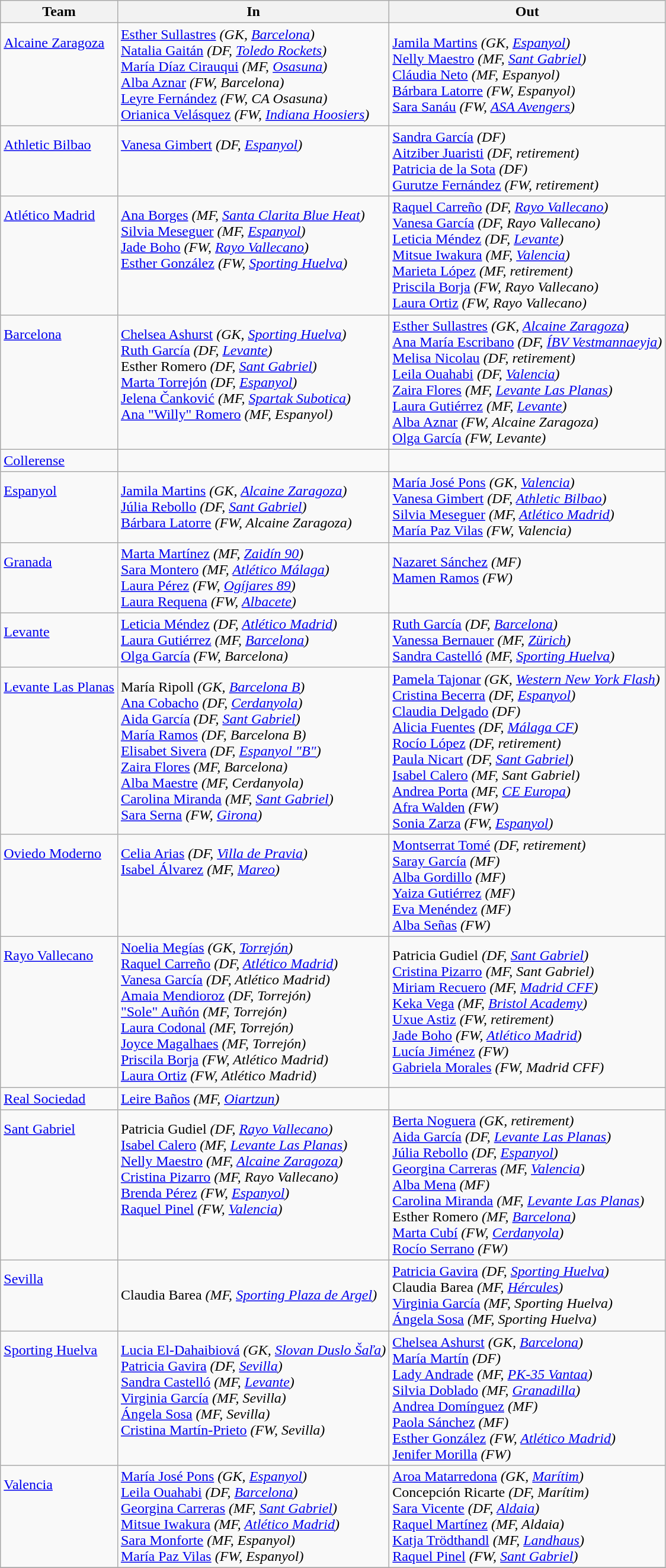<table class="wikitable">
<tr>
<th>Team</th>
<th>In</th>
<th>Out</th>
</tr>
<tr>
<td><a href='#'>Alcaine Zaragoza</a><br><br><br><br><br></td>
<td> <a href='#'>Esther Sullastres</a> <em>(GK, <a href='#'>Barcelona</a>)</em><br> <a href='#'>Natalia Gaitán</a> <em>(DF, <a href='#'>Toledo Rockets</a>)</em><br> <a href='#'>María Díaz Cirauqui</a> <em>(MF, <a href='#'>Osasuna</a>)</em><br> <a href='#'>Alba Aznar</a> <em>(FW, Barcelona)</em><br> <a href='#'>Leyre Fernández</a> <em>(FW, CA Osasuna)</em><br> <a href='#'>Orianica Velásquez</a> <em>(FW, <a href='#'>Indiana Hoosiers</a>)</em></td>
<td> <a href='#'>Jamila Martins</a> <em>(GK, <a href='#'>Espanyol</a>)</em><br> <a href='#'>Nelly Maestro</a> <em>(MF, <a href='#'>Sant Gabriel</a>)</em><br> <a href='#'>Cláudia Neto</a> <em>(MF, Espanyol)</em><br> <a href='#'>Bárbara Latorre</a> <em>(FW, Espanyol)</em><br> <a href='#'>Sara Sanáu</a> <em>(FW, <a href='#'>ASA Avengers</a>)</em></td>
</tr>
<tr>
<td><a href='#'>Athletic Bilbao</a><br><br><br></td>
<td> <a href='#'>Vanesa Gimbert</a> <em>(DF, <a href='#'>Espanyol</a>)</em><br><br><br></td>
<td> <a href='#'>Sandra García</a> <em>(DF)</em><br> <a href='#'>Aitziber Juaristi</a> <em>(DF, retirement)</em><br> <a href='#'>Patricia de la Sota</a> <em>(DF)</em><br> <a href='#'>Gurutze Fernández</a> <em>(FW, retirement)</em></td>
</tr>
<tr>
<td><a href='#'>Atlético Madrid</a><br><br><br><br><br><br></td>
<td> <a href='#'>Ana Borges</a> <em>(MF, <a href='#'>Santa Clarita Blue Heat</a>)</em><br> <a href='#'>Silvia Meseguer</a> <em>(MF, <a href='#'>Espanyol</a>)</em><br> <a href='#'>Jade Boho</a> <em>(FW, <a href='#'>Rayo Vallecano</a>)</em><br> <a href='#'>Esther González</a> <em>(FW, <a href='#'>Sporting Huelva</a>)</em><br><br><br></td>
<td> <a href='#'>Raquel Carreño</a> <em>(DF, <a href='#'>Rayo Vallecano</a>)</em><br> <a href='#'>Vanesa García</a> <em>(DF, Rayo Vallecano)</em><br> <a href='#'>Leticia Méndez</a> <em>(DF, <a href='#'>Levante</a>)</em><br> <a href='#'>Mitsue Iwakura</a> <em>(MF, <a href='#'>Valencia</a>)</em><br> <a href='#'>Marieta López</a> <em>(MF, retirement)</em><br> <a href='#'>Priscila Borja</a> <em>(FW, Rayo Vallecano)</em><br> <a href='#'>Laura Ortiz</a> <em>(FW, Rayo Vallecano)</em></td>
</tr>
<tr>
<td><a href='#'>Barcelona</a><br><br><br><br><br><br><br></td>
<td> <a href='#'>Chelsea Ashurst</a> <em>(GK, <a href='#'>Sporting Huelva</a>)</em><br> <a href='#'>Ruth García</a> <em>(DF, <a href='#'>Levante</a>)</em><br> Esther Romero <em>(DF, <a href='#'>Sant Gabriel</a>)</em><br> <a href='#'>Marta Torrejón</a> <em>(DF, <a href='#'>Espanyol</a>)</em><br> <a href='#'>Jelena Čanković</a> <em>(MF, <a href='#'>Spartak Subotica</a>)</em><br> <a href='#'>Ana "Willy" Romero</a> <em>(MF, Espanyol)</em><br><br></td>
<td> <a href='#'>Esther Sullastres</a> <em>(GK, <a href='#'>Alcaine Zaragoza</a>)</em><br> <a href='#'>Ana María Escribano</a> <em>(DF, <a href='#'>ÍBV Vestmannaeyja</a>)</em><br> <a href='#'>Melisa Nicolau</a> <em>(DF, retirement)</em><br> <a href='#'>Leila Ouahabi</a> <em>(DF, <a href='#'>Valencia</a>)</em><br> <a href='#'>Zaira Flores</a> <em>(MF, <a href='#'>Levante Las Planas</a>)</em><br> <a href='#'>Laura Gutiérrez</a> <em>(MF, <a href='#'>Levante</a>)</em><br> <a href='#'>Alba Aznar</a> <em>(FW, Alcaine Zaragoza)</em><br> <a href='#'>Olga García</a> <em>(FW, Levante)</em></td>
</tr>
<tr>
<td><a href='#'>Collerense</a></td>
<td></td>
<td></td>
</tr>
<tr>
<td><a href='#'>Espanyol</a><br><br><br></td>
<td> <a href='#'>Jamila Martins</a> <em>(GK, <a href='#'>Alcaine Zaragoza</a>)</em><br> <a href='#'>Júlia Rebollo</a> <em>(DF, <a href='#'>Sant Gabriel</a>)</em><br> <a href='#'>Bárbara Latorre</a> <em>(FW, Alcaine Zaragoza)</em><br></td>
<td> <a href='#'>María José Pons</a> <em>(GK, <a href='#'>Valencia</a>)</em><br> <a href='#'>Vanesa Gimbert</a> <em>(DF, <a href='#'>Athletic Bilbao</a>)</em><br> <a href='#'>Silvia Meseguer</a> <em>(MF, <a href='#'>Atlético Madrid</a>)</em><br> <a href='#'>María Paz Vilas</a> <em>(FW, Valencia)</em></td>
</tr>
<tr>
<td><a href='#'>Granada</a><br><br><br></td>
<td> <a href='#'>Marta Martínez</a> <em>(MF, <a href='#'>Zaidín 90</a>)</em><br> <a href='#'>Sara Montero</a> <em>(MF, <a href='#'>Atlético Málaga</a>)</em><br> <a href='#'>Laura Pérez</a> <em>(FW, <a href='#'>Ogíjares 89</a>)</em><br> <a href='#'>Laura Requena</a> <em>(FW, <a href='#'>Albacete</a>)</em></td>
<td> <a href='#'>Nazaret Sánchez</a> <em>(MF)</em><br> <a href='#'>Mamen Ramos</a> <em>(FW)</em><br><br></td>
</tr>
<tr>
<td><a href='#'>Levante</a><br><br></td>
<td> <a href='#'>Leticia Méndez</a> <em>(DF, <a href='#'>Atlético Madrid</a>)</em><br> <a href='#'>Laura Gutiérrez</a> <em>(MF, <a href='#'>Barcelona</a>)</em><br> <a href='#'>Olga García</a> <em>(FW, Barcelona)</em></td>
<td> <a href='#'>Ruth García</a> <em>(DF, <a href='#'>Barcelona</a>)</em><br> <a href='#'>Vanessa Bernauer</a> <em>(MF, <a href='#'>Zürich</a>)</em><br>  <a href='#'>Sandra Castelló</a> <em>(MF, <a href='#'>Sporting Huelva</a>)</em></td>
</tr>
<tr>
<td><a href='#'>Levante Las Planas</a><br><br><br><br><br><br><br><br><br></td>
<td> María Ripoll <em>(GK, <a href='#'>Barcelona B</a>)</em><br> <a href='#'>Ana Cobacho</a> <em>(DF, <a href='#'>Cerdanyola</a>)</em><br> <a href='#'>Aida García</a> <em>(DF, <a href='#'>Sant Gabriel</a>)</em><br> <a href='#'>María Ramos</a> <em>(DF, Barcelona B)</em><br> <a href='#'>Elisabet Sivera</a> <em>(DF, <a href='#'>Espanyol "B"</a>)</em><br> <a href='#'>Zaira Flores</a> <em>(MF, Barcelona)</em><br> <a href='#'>Alba Maestre</a> <em>(MF, Cerdanyola)</em><br> <a href='#'>Carolina Miranda</a> <em>(MF, <a href='#'>Sant Gabriel</a>)</em><br> <a href='#'>Sara Serna</a> <em>(FW, <a href='#'>Girona</a>)</em><br></td>
<td> <a href='#'>Pamela Tajonar</a> <em>(GK, <a href='#'>Western New York Flash</a>)</em><br> <a href='#'>Cristina Becerra</a> <em>(DF, <a href='#'>Espanyol</a>)</em><br> <a href='#'>Claudia Delgado</a> <em>(DF)</em><br> <a href='#'>Alicia Fuentes</a> <em>(DF, <a href='#'>Málaga CF</a>)</em><br> <a href='#'>Rocío López</a> <em>(DF, retirement)</em><br> <a href='#'>Paula Nicart</a> <em>(DF, <a href='#'>Sant Gabriel</a>)</em><br> <a href='#'>Isabel Calero</a> <em>(MF, Sant Gabriel)</em><br> <a href='#'>Andrea Porta</a> <em>(MF, <a href='#'>CE Europa</a>)</em><br> <a href='#'>Afra Walden</a> <em>(FW)</em><br> <a href='#'>Sonia Zarza</a> <em>(FW, <a href='#'>Espanyol</a>)</em></td>
</tr>
<tr>
<td><a href='#'>Oviedo Moderno</a><br><br><br><br><br></td>
<td> <a href='#'>Celia Arias</a> <em>(DF, <a href='#'>Villa de Pravia</a>)</em><br> <a href='#'>Isabel Álvarez</a> <em>(MF, <a href='#'>Mareo</a>)</em><br><br><br><br></td>
<td> <a href='#'>Montserrat Tomé</a> <em>(DF, retirement)</em><br> <a href='#'>Saray García</a> <em>(MF)</em><br> <a href='#'>Alba Gordillo</a> <em>(MF)</em><br> <a href='#'>Yaiza Gutiérrez</a> <em>(MF)</em><br> <a href='#'>Eva Menéndez</a> <em>(MF)</em><br> <a href='#'>Alba Señas</a> <em>(FW)</em></td>
</tr>
<tr>
<td><a href='#'>Rayo Vallecano</a><br><br><br><br><br><br><br><br></td>
<td> <a href='#'>Noelia Megías</a> <em>(GK, <a href='#'>Torrejón</a>)</em><br> <a href='#'>Raquel Carreño</a> <em>(DF, <a href='#'>Atlético Madrid</a>)</em><br> <a href='#'>Vanesa García</a> <em>(DF, Atlético Madrid)</em><br> <a href='#'>Amaia Mendioroz</a> <em>(DF, Torrejón)</em><br> <a href='#'>"Sole" Auñón</a> <em>(MF, Torrejón)</em><br> <a href='#'>Laura Codonal</a> <em>(MF, Torrejón)</em><br> <a href='#'>Joyce Magalhaes</a> <em>(MF, Torrejón)</em><br> <a href='#'>Priscila Borja</a> <em>(FW, Atlético Madrid)</em><br> <a href='#'>Laura Ortiz</a> <em>(FW, Atlético Madrid)</em></td>
<td> Patricia Gudiel <em>(DF, <a href='#'>Sant Gabriel</a>)</em><br> <a href='#'>Cristina Pizarro</a> <em>(MF, Sant Gabriel)</em><br> <a href='#'>Miriam Recuero</a> <em>(MF, <a href='#'>Madrid CFF</a>)</em><br> <a href='#'>Keka Vega</a> <em>(MF, <a href='#'>Bristol Academy</a>)</em><br> <a href='#'>Uxue Astiz</a> <em>(FW, retirement)</em><br> <a href='#'>Jade Boho</a> <em>(FW, <a href='#'>Atlético Madrid</a>)</em><br> <a href='#'>Lucía Jiménez</a> <em>(FW)</em><br> <a href='#'>Gabriela Morales</a> <em>(FW, Madrid CFF)</em><br></td>
</tr>
<tr>
<td><a href='#'>Real Sociedad</a></td>
<td> <a href='#'>Leire Baños</a> <em>(MF, <a href='#'>Oiartzun</a>)</em></td>
<td></td>
</tr>
<tr>
<td><a href='#'>Sant Gabriel</a><br><br><br><br><br><br><br><br></td>
<td> Patricia Gudiel <em>(DF, <a href='#'>Rayo Vallecano</a>)</em><br> <a href='#'>Isabel Calero</a> <em>(MF, <a href='#'>Levante Las Planas</a>)</em><br> <a href='#'>Nelly Maestro</a> <em>(MF, <a href='#'>Alcaine Zaragoza</a>)</em><br> <a href='#'>Cristina Pizarro</a> <em>(MF, Rayo Vallecano)</em><br> <a href='#'>Brenda Pérez</a> <em>(FW, <a href='#'>Espanyol</a>)</em><br> <a href='#'>Raquel Pinel</a> <em>(FW, <a href='#'>Valencia</a>)</em><br><br><br></td>
<td> <a href='#'>Berta Noguera</a> <em>(GK, retirement)</em><br> <a href='#'>Aida García</a> <em>(DF, <a href='#'>Levante Las Planas</a>)</em><br> <a href='#'>Júlia Rebollo</a> <em>(DF, <a href='#'>Espanyol</a>)</em><br> <a href='#'>Georgina Carreras</a> <em>(MF, <a href='#'>Valencia</a>)</em><br> <a href='#'>Alba Mena</a> <em>(MF)</em><br> <a href='#'>Carolina Miranda</a> <em>(MF, <a href='#'>Levante Las Planas</a>)</em><br> Esther Romero <em>(MF, <a href='#'>Barcelona</a>)</em><br> <a href='#'>Marta Cubí</a> <em>(FW, <a href='#'>Cerdanyola</a>)</em><br> <a href='#'>Rocío Serrano</a> <em>(FW)</em></td>
</tr>
<tr>
<td><a href='#'>Sevilla</a><br><br><br></td>
<td> Claudia Barea <em>(MF, <a href='#'>Sporting Plaza de Argel</a>)</em></td>
<td> <a href='#'>Patricia Gavira</a> <em>(DF, <a href='#'>Sporting Huelva</a>)</em><br> Claudia Barea <em>(MF, <a href='#'>Hércules</a>)</em><br> <a href='#'>Virginia García</a> <em>(MF, Sporting Huelva)</em><br> <a href='#'>Ángela Sosa</a> <em>(MF, Sporting Huelva)</em></td>
</tr>
<tr>
<td><a href='#'>Sporting Huelva</a><br><br><br><br><br><br><br></td>
<td> <a href='#'>Lucia El-Dahaibiová</a> <em>(GK, <a href='#'>Slovan Duslo Šaľa</a>)</em><br> <a href='#'>Patricia Gavira</a> <em>(DF, <a href='#'>Sevilla</a>)</em><br> <a href='#'>Sandra Castelló</a> <em>(MF, <a href='#'>Levante</a>)</em><br> <a href='#'>Virginia García</a> <em>(MF, Sevilla)</em><br> <a href='#'>Ángela Sosa</a> <em>(MF, Sevilla)</em><br> <a href='#'>Cristina Martín-Prieto</a> <em>(FW, Sevilla)</em><br><br></td>
<td> <a href='#'>Chelsea Ashurst</a> <em>(GK, <a href='#'>Barcelona</a>)</em><br> <a href='#'>María Martín</a> <em>(DF)</em><br> <a href='#'>Lady Andrade</a> <em>(MF, <a href='#'>PK-35 Vantaa</a>)</em><br> <a href='#'>Silvia Doblado</a> <em>(MF, <a href='#'>Granadilla</a>)</em><br> <a href='#'>Andrea Domínguez</a> <em>(MF)</em><br> <a href='#'>Paola Sánchez</a> <em>(MF)</em><br> <a href='#'>Esther González</a> <em>(FW, <a href='#'>Atlético Madrid</a>)</em><br> <a href='#'>Jenifer Morilla</a> <em>(FW)</em></td>
</tr>
<tr>
<td><a href='#'>Valencia</a><br><br><br><br><br></td>
<td> <a href='#'>María José Pons</a> <em>(GK, <a href='#'>Espanyol</a>)</em><br> <a href='#'>Leila Ouahabi</a> <em>(DF, <a href='#'>Barcelona</a>)</em><br> <a href='#'>Georgina Carreras</a> <em>(MF, <a href='#'>Sant Gabriel</a>)</em><br> <a href='#'>Mitsue Iwakura</a> <em>(MF, <a href='#'>Atlético Madrid</a>)</em><br> <a href='#'>Sara Monforte</a> <em>(MF, Espanyol)</em><br> <a href='#'>María Paz Vilas</a> <em>(FW, Espanyol)</em></td>
<td> <a href='#'>Aroa Matarredona</a> <em>(GK, <a href='#'>Marítim</a>)</em><br> Concepción Ricarte <em>(DF, Marítim)</em><br> <a href='#'>Sara Vicente</a> <em>(DF, <a href='#'>Aldaia</a>)</em><br> <a href='#'>Raquel Martínez</a> <em>(MF, Aldaia)</em><br> <a href='#'>Katja Trödthandl</a> <em>(MF, <a href='#'>Landhaus</a>)</em><br> <a href='#'>Raquel Pinel</a> <em>(FW, <a href='#'>Sant Gabriel</a>)</em></td>
</tr>
<tr>
</tr>
</table>
